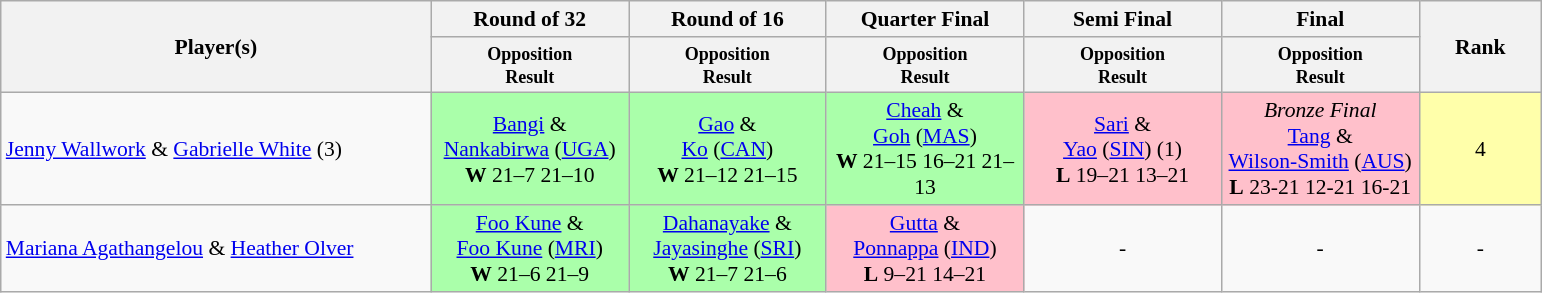<table class=wikitable style="font-size:90%">
<tr>
<th rowspan="2" style="width:280px;">Player(s)</th>
<th width=125>Round of 32</th>
<th width=125>Round of 16</th>
<th width=125>Quarter Final</th>
<th width=125>Semi Final</th>
<th width=125>Final</th>
<th rowspan="2" style="width:75px;">Rank</th>
</tr>
<tr>
<th style="line-height:1em"><small>Opposition<br>Result</small></th>
<th style="line-height:1em"><small>Opposition<br>Result</small></th>
<th style="line-height:1em"><small>Opposition<br>Result</small></th>
<th style="line-height:1em"><small>Opposition<br>Result</small></th>
<th style="line-height:1em"><small>Opposition<br>Result</small></th>
</tr>
<tr>
<td><a href='#'>Jenny Wallwork</a> & <a href='#'>Gabrielle White</a> (3)</td>
<td style="text-align:center; background:#afa;"> <a href='#'>Bangi</a> &<br><a href='#'>Nankabirwa</a> (<a href='#'>UGA</a>)<br><strong>W</strong> 21–7 21–10</td>
<td style="text-align:center; background:#afa;"> <a href='#'>Gao</a> &<br><a href='#'>Ko</a> (<a href='#'>CAN</a>)<br><strong>W</strong> 21–12 21–15</td>
<td style="text-align:center; background:#afa;"> <a href='#'>Cheah</a> &<br><a href='#'>Goh</a> (<a href='#'>MAS</a>)<br><strong>W</strong> 21–15 16–21 21–13</td>
<td style="text-align:center; background:pink;"> <a href='#'>Sari</a> &<br><a href='#'>Yao</a> (<a href='#'>SIN</a>) (1)<br><strong>L</strong> 19–21 13–21</td>
<td style="text-align:center; background:pink;"><em>Bronze Final</em><br> <a href='#'>Tang</a> &<br><a href='#'>Wilson-Smith</a> (<a href='#'>AUS</a>)<br><strong>L</strong> 23-21 12-21 16-21</td>
<td style="text-align:center; background:#ffa;">4</td>
</tr>
<tr>
<td><a href='#'>Mariana Agathangelou</a> & <a href='#'>Heather Olver</a></td>
<td style="text-align:center; background:#afa;"> <a href='#'>Foo Kune</a> &<br><a href='#'>Foo Kune</a> (<a href='#'>MRI</a>)<br><strong>W</strong> 21–6 21–9</td>
<td style="text-align:center; background:#afa;"> <a href='#'>Dahanayake</a> &<br><a href='#'>Jayasinghe</a> (<a href='#'>SRI</a>)<br><strong>W</strong> 21–7 21–6</td>
<td style="text-align:center; background:pink;"> <a href='#'>Gutta</a> &<br><a href='#'>Ponnappa</a> (<a href='#'>IND</a>)<br><strong>L</strong> 9–21 14–21</td>
<td style="text-align:center;">-</td>
<td style="text-align:center;">-</td>
<td style="text-align:center;">-</td>
</tr>
</table>
